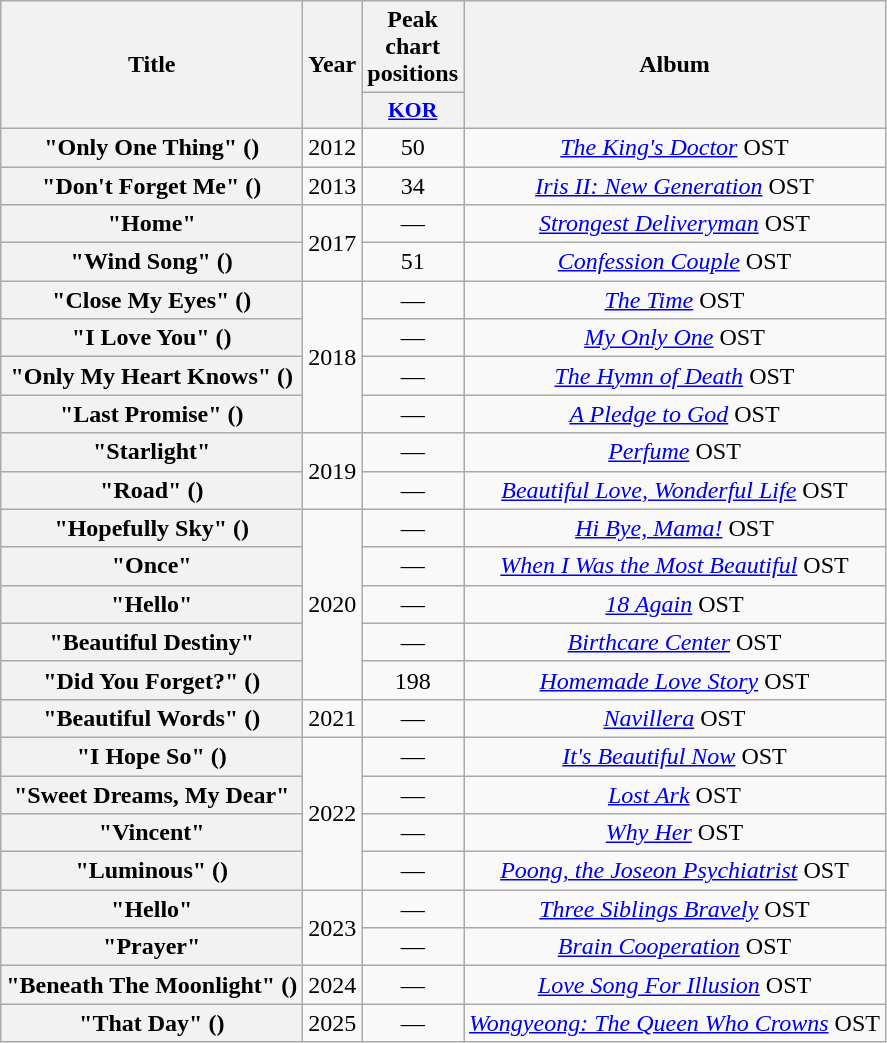<table class="wikitable plainrowheaders" style="text-align:center;">
<tr>
<th rowspan="2" scope="col">Title</th>
<th rowspan="2" scope="col">Year</th>
<th>Peak chart positions</th>
<th rowspan="2" scope="col">Album</th>
</tr>
<tr>
<th scope="col" style="width:2.5em;font-size:90%;"><a href='#'>KOR</a><br></th>
</tr>
<tr>
<th scope="row">"Only One Thing" ()</th>
<td>2012</td>
<td>50</td>
<td><em><a href='#'>The King's Doctor</a></em> OST</td>
</tr>
<tr>
<th scope="row">"Don't Forget Me" ()</th>
<td>2013</td>
<td>34</td>
<td><em><a href='#'>Iris II: New Generation</a></em> OST</td>
</tr>
<tr>
<th scope="row">"Home"</th>
<td rowspan="2">2017</td>
<td>—</td>
<td><em><a href='#'>Strongest Deliveryman</a></em> OST</td>
</tr>
<tr>
<th scope="row">"Wind Song" ()</th>
<td>51</td>
<td><em><a href='#'>Confession Couple</a></em> OST</td>
</tr>
<tr>
<th scope="row">"Close My Eyes" ()</th>
<td rowspan="4">2018</td>
<td>—</td>
<td><em><a href='#'>The Time</a></em> OST</td>
</tr>
<tr>
<th scope="row">"I Love You" ()</th>
<td>—</td>
<td><em><a href='#'>My Only One</a></em> OST</td>
</tr>
<tr>
<th scope="row">"Only My Heart Knows" ()</th>
<td>—</td>
<td><em><a href='#'>The Hymn of Death</a></em> OST</td>
</tr>
<tr>
<th scope="row">"Last Promise" ()</th>
<td>—</td>
<td><em><a href='#'>A Pledge to God</a></em> OST</td>
</tr>
<tr>
<th scope="row">"Starlight"</th>
<td rowspan="2">2019</td>
<td>—</td>
<td><em><a href='#'>Perfume</a></em> OST</td>
</tr>
<tr>
<th scope="row">"Road" ()</th>
<td>—</td>
<td><em><a href='#'>Beautiful Love, Wonderful Life</a></em> OST</td>
</tr>
<tr>
<th scope="row">"Hopefully Sky" ()</th>
<td rowspan="5">2020</td>
<td>—</td>
<td><em><a href='#'>Hi Bye, Mama!</a></em> OST</td>
</tr>
<tr>
<th scope="row">"Once"</th>
<td>—</td>
<td><em><a href='#'>When I Was the Most Beautiful</a></em> OST</td>
</tr>
<tr>
<th scope="row">"Hello"</th>
<td>—</td>
<td><em><a href='#'>18 Again</a></em> OST</td>
</tr>
<tr>
<th scope="row">"Beautiful Destiny"</th>
<td>—</td>
<td><em><a href='#'>Birthcare Center</a></em> OST</td>
</tr>
<tr>
<th scope="row">"Did You Forget?" ()</th>
<td>198</td>
<td><em><a href='#'>Homemade Love Story</a></em> OST</td>
</tr>
<tr>
<th scope="row">"Beautiful Words" ()</th>
<td>2021</td>
<td>—</td>
<td><em><a href='#'>Navillera</a></em> OST</td>
</tr>
<tr>
<th scope="row">"I Hope So" ()</th>
<td rowspan="4">2022</td>
<td>—</td>
<td><em><a href='#'>It's Beautiful Now</a></em> OST</td>
</tr>
<tr>
<th scope="row">"Sweet Dreams, My Dear" </th>
<td>—</td>
<td><em><a href='#'>Lost Ark</a></em> OST</td>
</tr>
<tr>
<th scope="row">"Vincent"</th>
<td>—</td>
<td><em><a href='#'>Why Her</a></em> OST</td>
</tr>
<tr>
<th scope="row">"Luminous" ()</th>
<td>—</td>
<td><em><a href='#'>Poong, the Joseon Psychiatrist</a></em> OST</td>
</tr>
<tr>
<th scope="row">"Hello"</th>
<td rowspan="2">2023</td>
<td>—</td>
<td><em><a href='#'>Three Siblings Bravely</a></em> OST</td>
</tr>
<tr>
<th scope="row">"Prayer"</th>
<td>—</td>
<td><em><a href='#'>Brain Cooperation</a></em> OST</td>
</tr>
<tr>
<th scope="row">"Beneath The Moonlight" ()</th>
<td>2024</td>
<td>—</td>
<td><em><a href='#'>Love Song For Illusion</a></em> OST</td>
</tr>
<tr>
<th scope="row">"That Day" ()</th>
<td>2025</td>
<td>—</td>
<td><em><a href='#'>Wongyeong: The Queen Who Crowns</a></em> OST</td>
</tr>
</table>
